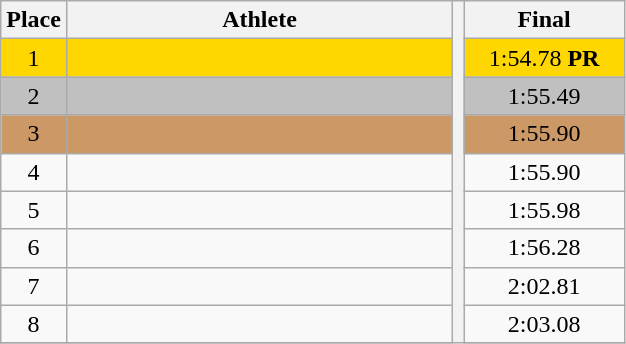<table class="wikitable" style="text-align:center">
<tr>
<th>Place</th>
<th width=250>Athlete</th>
<th rowspan=10></th>
<th width=100>Final</th>
</tr>
<tr bgcolor=gold>
<td>1</td>
<td align=left></td>
<td>1:54.78 <strong>PR</strong></td>
</tr>
<tr bgcolor=silver>
<td>2</td>
<td align=left></td>
<td>1:55.49</td>
</tr>
<tr bgcolor=cc9966>
<td>3</td>
<td align=left></td>
<td>1:55.90</td>
</tr>
<tr>
<td>4</td>
<td align=left></td>
<td>1:55.90</td>
</tr>
<tr>
<td>5</td>
<td align=left></td>
<td>1:55.98</td>
</tr>
<tr>
<td>6</td>
<td align=left></td>
<td>1:56.28</td>
</tr>
<tr>
<td>7</td>
<td align=left></td>
<td>2:02.81</td>
</tr>
<tr>
<td>8</td>
<td align=left></td>
<td>2:03.08</td>
</tr>
<tr>
</tr>
</table>
